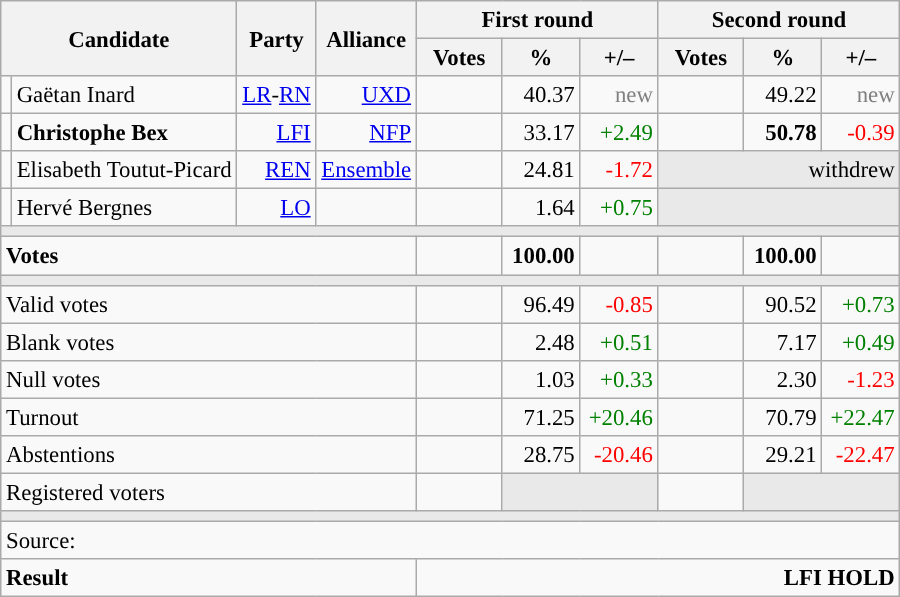<table class="wikitable" style="text-align:right;font-size:95%;">
<tr>
<th rowspan="2" colspan="2">Candidate</th>
<th colspan="1" rowspan="2">Party</th>
<th colspan="1" rowspan="2">Alliance</th>
<th colspan="3">First round</th>
<th colspan="3">Second round</th>
</tr>
<tr>
<th style="width:50px;">Votes</th>
<th style="width:45px;">%</th>
<th style="width:45px;">+/–</th>
<th style="width:50px;">Votes</th>
<th style="width:45px;">%</th>
<th style="width:45px;">+/–</th>
</tr>
<tr>
<td style="color:inherit;background:"></td>
<td style="text-align:left;">Gaëtan Inard</td>
<td><a href='#'>LR</a>-<a href='#'>RN</a></td>
<td><a href='#'>UXD</a></td>
<td></td>
<td>40.37</td>
<td style="color:grey;">new</td>
<td></td>
<td>49.22</td>
<td style="color:grey;">new</td>
</tr>
<tr>
<td style="color:inherit;background:"></td>
<td style="text-align:left;"><strong>Christophe Bex</strong></td>
<td><a href='#'>LFI</a></td>
<td><a href='#'>NFP</a></td>
<td></td>
<td>33.17</td>
<td style="color:green;">+2.49</td>
<td><strong></strong></td>
<td><strong>50.78</strong></td>
<td style="color:red;">-0.39</td>
</tr>
<tr>
<td style="color:inherit;background:"></td>
<td style="text-align:left;">Elisabeth Toutut-Picard</td>
<td><a href='#'>REN</a></td>
<td><a href='#'>Ensemble</a></td>
<td></td>
<td>24.81</td>
<td style="color:red;">-1.72</td>
<td colspan="3" rowspan="1" style="background:#E9E9E9;">withdrew</td>
</tr>
<tr>
<td style="color:inherit;background:"></td>
<td style="text-align:left;">Hervé Bergnes</td>
<td><a href='#'>LO</a></td>
<td></td>
<td></td>
<td>1.64</td>
<td style="color:green;">+0.75</td>
<td colspan="3" rowspan="1" style="background:#E9E9E9;"></td>
</tr>
<tr>
<td colspan="10" style="background:#E9E9E9;"></td>
</tr>
<tr style="font-weight:bold;">
<td colspan="4" style="text-align:left;">Votes</td>
<td></td>
<td>100.00</td>
<td></td>
<td></td>
<td>100.00</td>
<td></td>
</tr>
<tr>
<td colspan="10" style="background:#E9E9E9;"></td>
</tr>
<tr>
<td colspan="4" style="text-align:left;">Valid votes</td>
<td></td>
<td>96.49</td>
<td style="color:red;">-0.85</td>
<td></td>
<td>90.52</td>
<td style="color:green;">+0.73</td>
</tr>
<tr>
<td colspan="4" style="text-align:left;">Blank votes</td>
<td></td>
<td>2.48</td>
<td style="color:green;">+0.51</td>
<td></td>
<td>7.17</td>
<td style="color:green;">+0.49</td>
</tr>
<tr>
<td colspan="4" style="text-align:left;">Null votes</td>
<td></td>
<td>1.03</td>
<td style="color:green;">+0.33</td>
<td></td>
<td>2.30</td>
<td style="color:red;">-1.23</td>
</tr>
<tr>
<td colspan="4" style="text-align:left;">Turnout</td>
<td></td>
<td>71.25</td>
<td style="color:green;">+20.46</td>
<td></td>
<td>70.79</td>
<td style="color:green;">+22.47</td>
</tr>
<tr>
<td colspan="4" style="text-align:left;">Abstentions</td>
<td></td>
<td>28.75</td>
<td style="color:red;">-20.46</td>
<td></td>
<td>29.21</td>
<td style="color:red;">-22.47</td>
</tr>
<tr>
<td colspan="4" style="text-align:left;">Registered voters</td>
<td></td>
<td colspan="2" style="background:#E9E9E9;"></td>
<td></td>
<td colspan="2" style="background:#E9E9E9;"></td>
</tr>
<tr>
<td colspan="10" style="background:#E9E9E9;"></td>
</tr>
<tr>
<td colspan="10" style="text-align:left;">Source: </td>
</tr>
<tr style="font-weight:bold">
<td colspan="4" style="text-align:left;">Result</td>
<td colspan="6" style="background-color:">LFI HOLD</td>
</tr>
</table>
